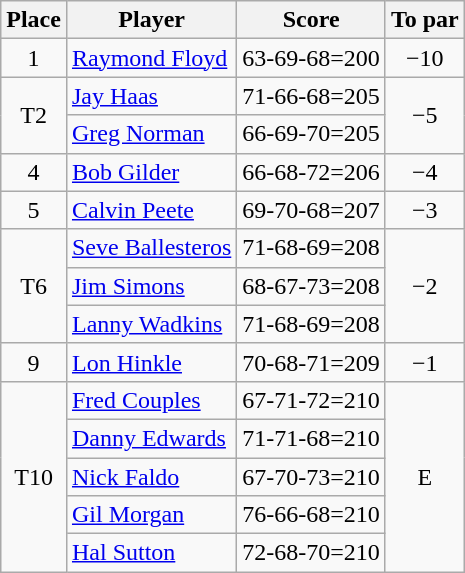<table class="wikitable">
<tr>
<th>Place</th>
<th>Player</th>
<th>Score</th>
<th>To par</th>
</tr>
<tr>
<td align="center">1</td>
<td> <a href='#'>Raymond Floyd</a></td>
<td>63-69-68=200</td>
<td align="center">−10</td>
</tr>
<tr>
<td rowspan=2 align="center">T2</td>
<td> <a href='#'>Jay Haas</a></td>
<td>71-66-68=205</td>
<td rowspan=2 align="center">−5</td>
</tr>
<tr>
<td> <a href='#'>Greg Norman</a></td>
<td>66-69-70=205</td>
</tr>
<tr>
<td align="center">4</td>
<td> <a href='#'>Bob Gilder</a></td>
<td>66-68-72=206</td>
<td align="center">−4</td>
</tr>
<tr>
<td align="center">5</td>
<td> <a href='#'>Calvin Peete</a></td>
<td>69-70-68=207</td>
<td align="center">−3</td>
</tr>
<tr>
<td rowspan=3 align="center">T6</td>
<td> <a href='#'>Seve Ballesteros</a></td>
<td>71-68-69=208</td>
<td rowspan=3 align="center">−2</td>
</tr>
<tr>
<td> <a href='#'>Jim Simons</a></td>
<td>68-67-73=208</td>
</tr>
<tr>
<td> <a href='#'>Lanny Wadkins</a></td>
<td>71-68-69=208</td>
</tr>
<tr>
<td align="center">9</td>
<td> <a href='#'>Lon Hinkle</a></td>
<td>70-68-71=209</td>
<td align="center">−1</td>
</tr>
<tr>
<td rowspan=5 align="center">T10</td>
<td> <a href='#'>Fred Couples</a></td>
<td>67-71-72=210</td>
<td rowspan=5 align="center">E</td>
</tr>
<tr>
<td> <a href='#'>Danny Edwards</a></td>
<td>71-71-68=210</td>
</tr>
<tr>
<td> <a href='#'>Nick Faldo</a></td>
<td>67-70-73=210</td>
</tr>
<tr>
<td> <a href='#'>Gil Morgan</a></td>
<td>76-66-68=210</td>
</tr>
<tr>
<td> <a href='#'>Hal Sutton</a></td>
<td>72-68-70=210</td>
</tr>
</table>
